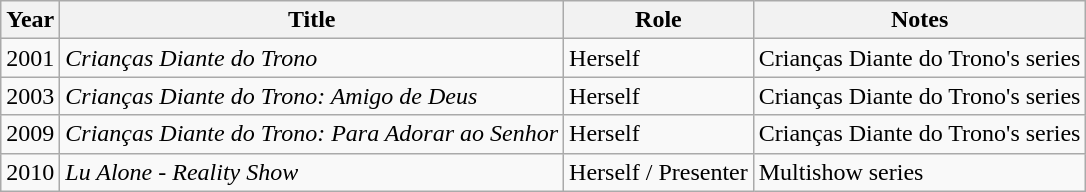<table class="wikitable sortable">
<tr>
<th>Year</th>
<th>Title</th>
<th>Role</th>
<th class="unsortable">Notes</th>
</tr>
<tr>
<td>2001</td>
<td><em>Crianças Diante do Trono</em></td>
<td>Herself</td>
<td>Crianças Diante do Trono's series</td>
</tr>
<tr>
<td>2003</td>
<td><em>Crianças Diante do Trono: Amigo de Deus</em></td>
<td>Herself</td>
<td>Crianças Diante do Trono's series</td>
</tr>
<tr>
<td>2009</td>
<td><em>Crianças Diante do Trono: Para Adorar ao Senhor</em></td>
<td>Herself</td>
<td>Crianças Diante do Trono's series</td>
</tr>
<tr>
<td>2010</td>
<td><em>Lu Alone - Reality Show</em></td>
<td>Herself / Presenter</td>
<td>Multishow series</td>
</tr>
</table>
